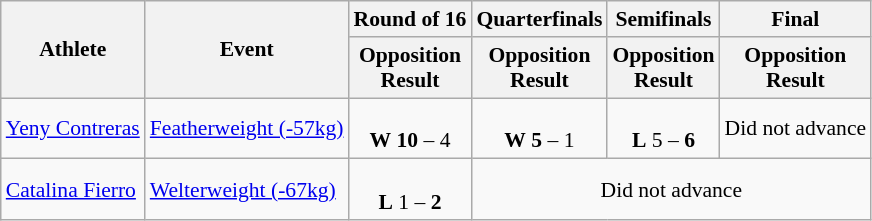<table class="wikitable" border="1" style="font-size:90%">
<tr>
<th rowspan=2>Athlete</th>
<th rowspan=2>Event</th>
<th>Round of 16</th>
<th>Quarterfinals</th>
<th>Semifinals</th>
<th>Final</th>
</tr>
<tr>
<th>Opposition<br>Result</th>
<th>Opposition<br>Result</th>
<th>Opposition<br>Result</th>
<th>Opposition<br>Result</th>
</tr>
<tr>
<td><a href='#'>Yeny Contreras</a></td>
<td><a href='#'>Featherweight (-57kg)</a></td>
<td align=center><br><strong>W</strong> <strong>10</strong> – 4</td>
<td align=center><br><strong>W</strong> <strong>5</strong> – 1</td>
<td align=center><br><strong>L</strong> 5 – <strong>6</strong><br></td>
<td align="center" colspan="7">Did not advance</td>
</tr>
<tr>
<td><a href='#'>Catalina Fierro</a></td>
<td><a href='#'>Welterweight (-67kg)</a></td>
<td align=center><br><strong>L</strong> 1 – <strong>2</strong></td>
<td align="center" colspan="7">Did not advance</td>
</tr>
</table>
